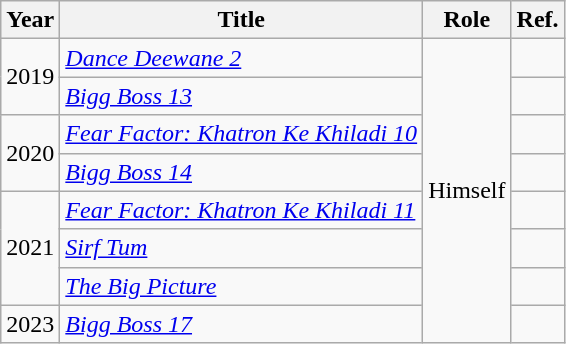<table class="wikitable">
<tr>
<th>Year</th>
<th>Title</th>
<th>Role</th>
<th>Ref.</th>
</tr>
<tr>
<td rowspan="2">2019</td>
<td><a href='#'><em>Dance Deewane 2</em></a></td>
<td rowspan="8">Himself</td>
<td></td>
</tr>
<tr>
<td><a href='#'><em>Bigg Boss 13</em></a></td>
<td></td>
</tr>
<tr>
<td rowspan="2">2020</td>
<td><em><a href='#'>Fear Factor: Khatron Ke Khiladi 10</a></em></td>
<td></td>
</tr>
<tr>
<td><em><a href='#'>Bigg Boss 14</a></em></td>
<td></td>
</tr>
<tr>
<td rowspan="3">2021</td>
<td><em><a href='#'>Fear Factor: Khatron Ke Khiladi 11</a></em></td>
<td></td>
</tr>
<tr>
<td><em><a href='#'>Sirf Tum</a></em></td>
<td></td>
</tr>
<tr>
<td><em><a href='#'>The Big Picture</a></em></td>
<td></td>
</tr>
<tr>
<td>2023</td>
<td><em><a href='#'>Bigg Boss 17</a></em></td>
<td></td>
</tr>
</table>
